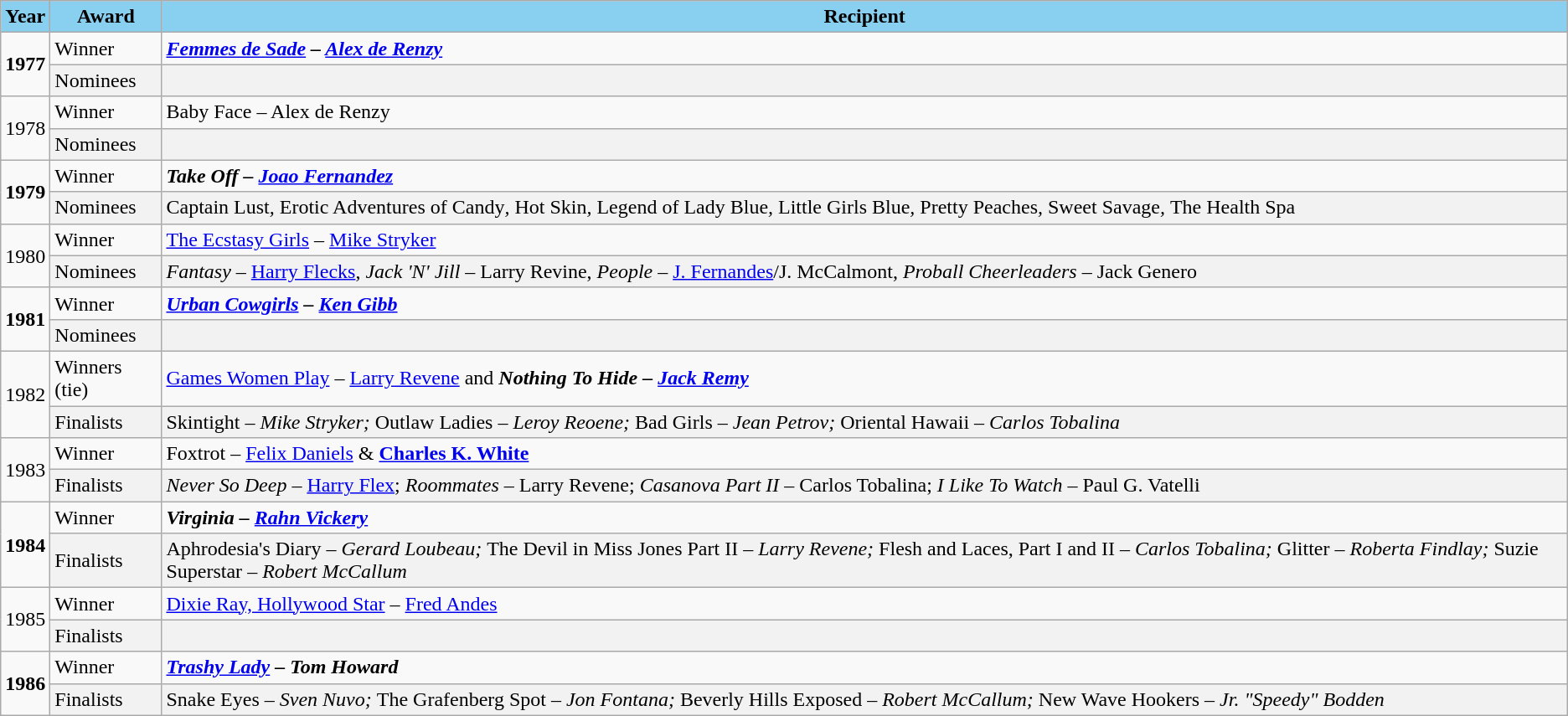<table class="wikitable">
<tr>
<th style="background:#89CFF0">Year</th>
<th style="background:#89CFF0">Award</th>
<th style="background:#89CFF0">Recipient</th>
</tr>
<tr>
<td rowspan=2><strong>1977</strong></td>
<td>Winner</td>
<td><strong><em><a href='#'>Femmes de Sade</a><em> – <a href='#'>Alex de Renzy</a><strong></td>
</tr>
<tr>
<td style="background:#F2F2F2">Nominees</td>
<td style="background:#F2F2F2"></td>
</tr>
<tr>
<td rowspan=2></strong>1978<strong></td>
<td>Winner</td>
<td></em></strong>Baby Face</em> – Alex de Renzy</strong></td>
</tr>
<tr>
<td style="background:#F2F2F2">Nominees</td>
<td style="background:#F2F2F2"></td>
</tr>
<tr>
<td rowspan=2><strong>1979</strong></td>
<td>Winner</td>
<td><strong><em>Take Off<em> – <a href='#'>Joao Fernandez</a><strong></td>
</tr>
<tr>
<td style="background:#F2F2F2">Nominees</td>
<td style="background:#F2F2F2"></em>Captain Lust<em>, </em>Erotic Adventures of Candy<em>, </em>Hot Skin<em>, </em>Legend of Lady Blue<em>, </em>Little Girls Blue<em>, </em>Pretty Peaches<em>, </em>Sweet Savage<em>, </em>The Health Spa<em></td>
</tr>
<tr>
<td rowspan=2></strong>1980<strong></td>
<td>Winner</td>
<td></em></strong><a href='#'>The Ecstasy Girls</a></em> – <a href='#'>Mike Stryker</a></strong></td>
</tr>
<tr>
<td style="background:#F2F2F2">Nominees</td>
<td style="background:#F2F2F2"><em>Fantasy</em> – <a href='#'>Harry Flecks</a>, <em>Jack 'N' Jill</em> – Larry Revine, <em>People</em> – <a href='#'>J. Fernandes</a>/J. McCalmont, <em>Proball Cheerleaders</em> – Jack Genero</td>
</tr>
<tr>
<td rowspan=2><strong>1981</strong></td>
<td>Winner</td>
<td><strong><em><a href='#'>Urban Cowgirls</a><em> – <a href='#'>Ken Gibb</a><strong></td>
</tr>
<tr>
<td style="background:#F2F2F2">Nominees</td>
<td style="background:#F2F2F2"></td>
</tr>
<tr>
<td rowspan=2></strong>1982<strong></td>
<td>Winners (tie)</td>
<td></em></strong><a href='#'>Games Women Play</a></em>  – <a href='#'>Larry Revene</a></strong> and <strong><em>Nothing To Hide<em> – <a href='#'>Jack Remy</a><strong></td>
</tr>
<tr>
<td style="background:#F2F2F2">Finalists</td>
<td style="background:#F2F2F2"></em>Skintight<em> – Mike Stryker; </em>Outlaw Ladies<em> – Leroy Reoene; </em>Bad Girls<em> – Jean Petrov; </em>Oriental Hawaii<em> – Carlos Tobalina</td>
</tr>
<tr>
<td rowspan=2></strong>1983<strong></td>
<td>Winner</td>
<td></em></strong>Foxtrot</em> – <a href='#'>Felix Daniels</a></strong> & <strong><a href='#'>Charles K. White</a></strong></td>
</tr>
<tr>
<td style="background:#F2F2F2">Finalists</td>
<td style="background:#F2F2F2"><em>Never So Deep</em> – <a href='#'>Harry Flex</a>; <em>Roommates</em> – Larry Revene; <em>Casanova Part II</em> – Carlos Tobalina; <em>I Like To Watch</em> – Paul G. Vatelli</td>
</tr>
<tr>
<td rowspan=2><strong>1984</strong></td>
<td>Winner</td>
<td><strong><em>Virginia<em> – <a href='#'>Rahn Vickery</a><strong></td>
</tr>
<tr>
<td style="background:#F2F2F2">Finalists</td>
<td style="background:#F2F2F2"></em>Aphrodesia's Diary<em> – Gerard Loubeau; </em>The Devil in Miss Jones Part II<em> – Larry Revene; </em>Flesh and Laces, Part I and II<em> – Carlos Tobalina; </em>Glitter<em> – Roberta Findlay; </em>Suzie Superstar<em> – Robert McCallum</td>
</tr>
<tr>
<td rowspan=2></strong>1985<strong></td>
<td>Winner</td>
<td></em></strong><a href='#'>Dixie Ray, Hollywood Star</a></em> – <a href='#'>Fred Andes</a></strong></td>
</tr>
<tr>
<td style="background:#F2F2F2">Finalists</td>
<td style="background:#F2F2F2"></td>
</tr>
<tr>
<td rowspan=2><strong>1986</strong></td>
<td>Winner</td>
<td><strong><em><a href='#'>Trashy Lady</a><em> – Tom Howard<strong></td>
</tr>
<tr>
<td style="background:#F2F2F2">Finalists</td>
<td style="background:#F2F2F2"></em>Snake Eyes<em> – Sven Nuvo; </em>The Grafenberg Spot<em> – Jon Fontana; </em>Beverly Hills Exposed<em> – Robert McCallum; </em>New Wave Hookers<em> – Jr. "Speedy" Bodden</td>
</tr>
</table>
